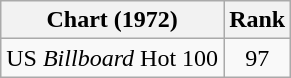<table class="wikitable">
<tr>
<th align="left">Chart (1972)</th>
<th style="text-align:center;">Rank</th>
</tr>
<tr>
<td>US <em>Billboard</em> Hot 100</td>
<td style="text-align:center;">97</td>
</tr>
</table>
